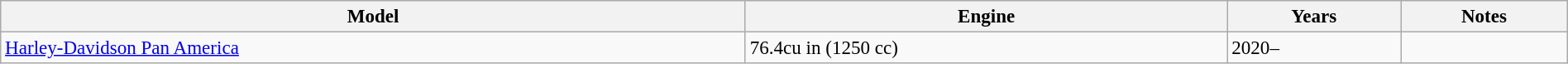<table class="wikitable" style="font-size:96%; width: 100%">
<tr>
<th>Model</th>
<th>Engine</th>
<th>Years</th>
<th>Notes</th>
</tr>
<tr>
<td><a href='#'>Harley-Davidson Pan America</a></td>
<td>76.4cu in (1250 cc)</td>
<td>2020–</td>
<td></td>
</tr>
</table>
